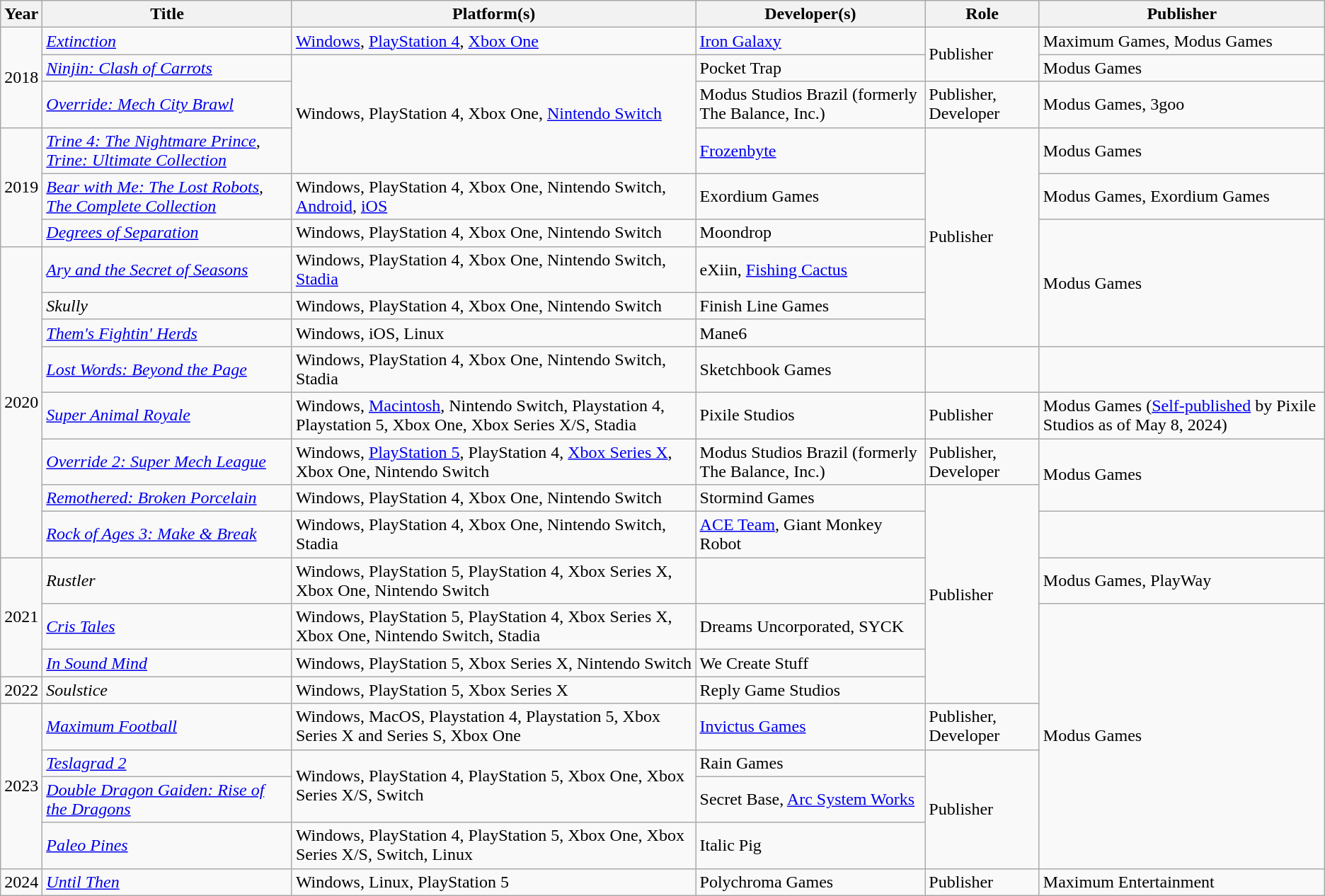<table class="wikitable sortable mw-collapsible">
<tr>
<th>Year</th>
<th>Title</th>
<th>Platform(s)</th>
<th>Developer(s)</th>
<th>Role</th>
<th>Publisher</th>
</tr>
<tr>
<td rowspan="3">2018</td>
<td><em><a href='#'>Extinction</a></em></td>
<td><a href='#'>Windows</a>, <a href='#'>PlayStation 4</a>, <a href='#'>Xbox One</a></td>
<td><a href='#'>Iron Galaxy</a></td>
<td rowspan="2">Publisher</td>
<td>Maximum Games, Modus Games</td>
</tr>
<tr>
<td><em><a href='#'>Ninjin: Clash of Carrots</a></em></td>
<td rowspan="3">Windows, PlayStation 4, Xbox One, <a href='#'>Nintendo Switch</a></td>
<td>Pocket Trap</td>
<td>Modus Games</td>
</tr>
<tr>
<td><em><a href='#'>Override: Mech City Brawl</a></em></td>
<td>Modus Studios Brazil (formerly The Balance, Inc.)</td>
<td>Publisher, Developer</td>
<td>Modus Games, 3goo</td>
</tr>
<tr>
<td rowspan="3">2019</td>
<td><em><a href='#'>Trine 4: The Nightmare Prince</a>, <a href='#'>Trine: Ultimate Collection</a></em></td>
<td><a href='#'>Frozenbyte</a></td>
<td rowspan="6">Publisher</td>
<td>Modus Games</td>
</tr>
<tr>
<td><em><a href='#'>Bear with Me: The Lost Robots</a>, <a href='#'>The Complete Collection</a></em></td>
<td>Windows, PlayStation 4, Xbox One, Nintendo Switch, <a href='#'>Android</a>, <a href='#'>iOS</a></td>
<td>Exordium Games</td>
<td>Modus Games, Exordium Games</td>
</tr>
<tr>
<td><em><a href='#'>Degrees of Separation</a></em></td>
<td>Windows, PlayStation 4, Xbox One, Nintendo Switch</td>
<td>Moondrop</td>
<td rowspan="4">Modus Games</td>
</tr>
<tr>
<td rowspan="8">2020</td>
<td><em><a href='#'>Ary and the Secret of Seasons</a></em></td>
<td>Windows, PlayStation 4, Xbox One, Nintendo Switch, <a href='#'>Stadia</a></td>
<td>eXiin, <a href='#'>Fishing Cactus</a></td>
</tr>
<tr>
<td><em>Skully</em></td>
<td>Windows, PlayStation 4, Xbox One, Nintendo Switch</td>
<td>Finish Line Games</td>
</tr>
<tr>
<td><em><a href='#'>Them's Fightin' Herds</a></em></td>
<td>Windows, iOS, Linux</td>
<td>Mane6</td>
</tr>
<tr>
<td><em><a href='#'>Lost Words: Beyond the Page</a></em></td>
<td>Windows, PlayStation 4, Xbox One, Nintendo Switch, Stadia</td>
<td>Sketchbook Games</td>
<td></td>
</tr>
<tr>
<td><em><a href='#'>Super Animal Royale</a></em></td>
<td>Windows, <a href='#'>Macintosh</a>, Nintendo Switch, Playstation 4, Playstation 5, Xbox One, Xbox Series X/S, Stadia</td>
<td>Pixile Studios</td>
<td>Publisher</td>
<td>Modus Games (<a href='#'>Self-published</a> by Pixile Studios as of May 8, 2024)</td>
</tr>
<tr>
<td><em><a href='#'>Override 2: Super Mech League</a></em></td>
<td>Windows, <a href='#'>PlayStation 5</a>, PlayStation 4, <a href='#'>Xbox Series X</a>, Xbox One, Nintendo Switch</td>
<td>Modus Studios Brazil (formerly The Balance, Inc.)</td>
<td>Publisher, Developer</td>
<td rowspan="2">Modus Games</td>
</tr>
<tr>
<td><em><a href='#'>Remothered: Broken Porcelain</a></em></td>
<td>Windows, PlayStation 4, Xbox One, Nintendo Switch</td>
<td>Stormind Games</td>
<td rowspan="6">Publisher</td>
</tr>
<tr>
<td><em><a href='#'>Rock of Ages 3: Make & Break</a></em></td>
<td>Windows, PlayStation 4, Xbox One, Nintendo Switch, Stadia</td>
<td><a href='#'>ACE Team</a>, Giant Monkey Robot</td>
</tr>
<tr>
<td rowspan="3">2021</td>
<td><em>Rustler</em></td>
<td>Windows, PlayStation 5, PlayStation 4, Xbox Series X, Xbox One, Nintendo Switch</td>
<td></td>
<td>Modus Games, PlayWay</td>
</tr>
<tr>
<td><em><a href='#'>Cris Tales</a></em></td>
<td>Windows, PlayStation 5, PlayStation 4, Xbox Series X, Xbox One, Nintendo Switch, Stadia</td>
<td>Dreams Uncorporated, SYCK</td>
<td rowspan="7">Modus Games</td>
</tr>
<tr>
<td><em><a href='#'>In Sound Mind</a></em></td>
<td>Windows, PlayStation 5, Xbox Series X, Nintendo Switch</td>
<td>We Create Stuff</td>
</tr>
<tr>
<td>2022</td>
<td><em>Soulstice</em></td>
<td>Windows, PlayStation 5, Xbox Series X</td>
<td>Reply Game Studios</td>
</tr>
<tr>
<td rowspan=4>2023</td>
<td><em><a href='#'>Maximum Football</a></em></td>
<td>Windows, MacOS, Playstation 4, Playstation 5, Xbox Series X and Series S, Xbox One</td>
<td><a href='#'>Invictus Games</a></td>
<td>Publisher, Developer</td>
</tr>
<tr>
<td><em><a href='#'>Teslagrad 2</a></em></td>
<td rowspan=2>Windows, PlayStation 4, PlayStation 5, Xbox One, Xbox Series X/S, Switch</td>
<td>Rain Games</td>
<td rowspan=3>Publisher</td>
</tr>
<tr>
<td><em><a href='#'>Double Dragon Gaiden: Rise of the Dragons</a></em></td>
<td>Secret Base, <a href='#'>Arc System Works</a></td>
</tr>
<tr>
<td><em><a href='#'>Paleo Pines</a></em></td>
<td>Windows, PlayStation 4, PlayStation 5, Xbox One, Xbox Series X/S, Switch, Linux</td>
<td>Italic Pig</td>
</tr>
<tr>
<td>2024</td>
<td><em><a href='#'>Until Then</a></em></td>
<td>Windows, Linux, PlayStation 5</td>
<td>Polychroma Games</td>
<td>Publisher</td>
<td>Maximum Entertainment</td>
</tr>
</table>
